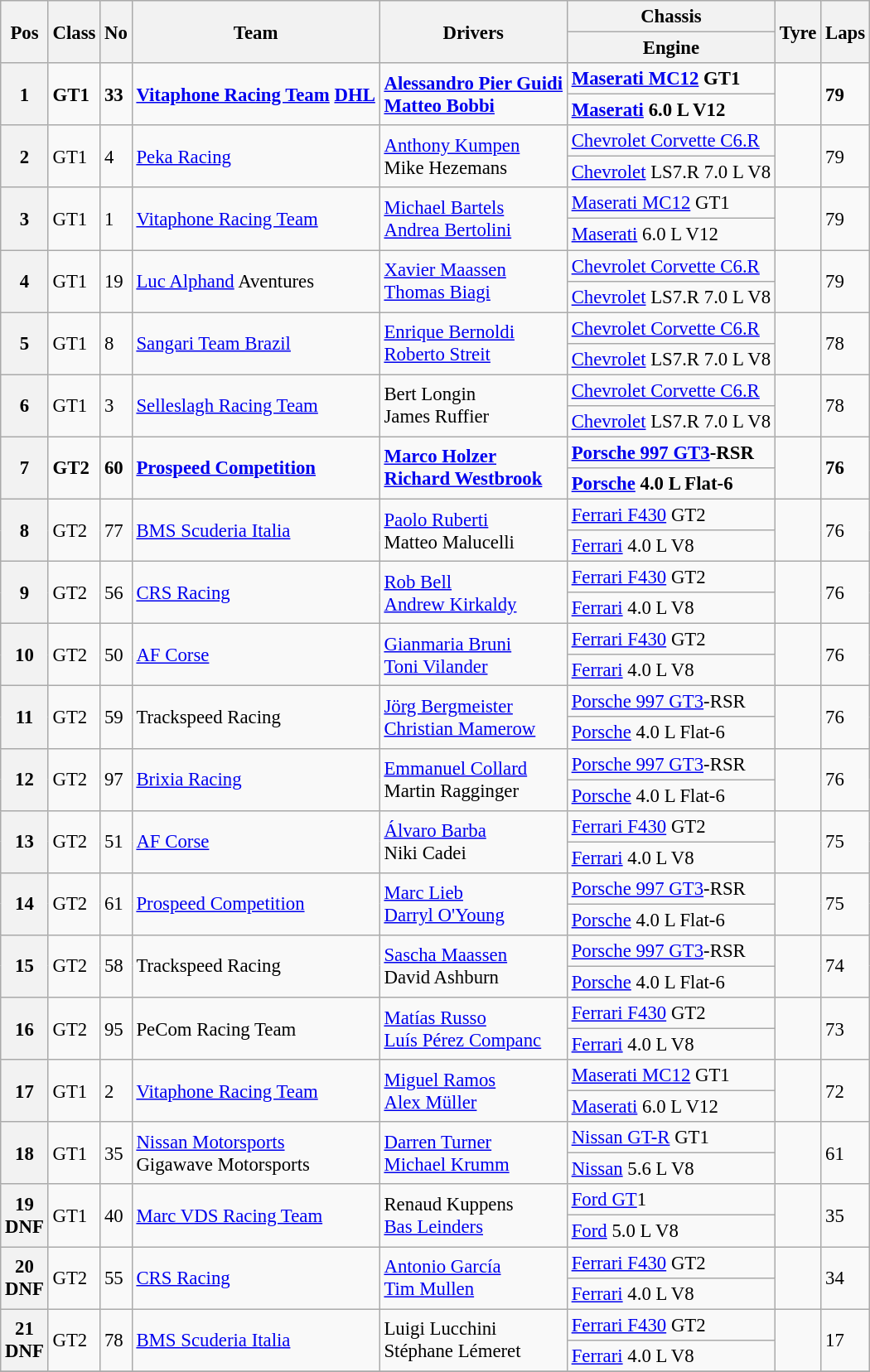<table class="wikitable" style="font-size: 95%;">
<tr>
<th rowspan=2>Pos</th>
<th rowspan=2>Class</th>
<th rowspan=2>No</th>
<th rowspan=2>Team</th>
<th rowspan=2>Drivers</th>
<th>Chassis</th>
<th rowspan=2>Tyre</th>
<th rowspan=2>Laps</th>
</tr>
<tr>
<th>Engine</th>
</tr>
<tr style="font-weight:bold">
<th rowspan=2>1</th>
<td rowspan=2>GT1</td>
<td rowspan=2>33</td>
<td rowspan=2> <a href='#'>Vitaphone Racing Team</a> <a href='#'>DHL</a></td>
<td rowspan=2> <a href='#'>Alessandro Pier Guidi</a><br> <a href='#'>Matteo Bobbi</a></td>
<td><a href='#'>Maserati MC12</a> GT1</td>
<td rowspan=2></td>
<td rowspan=2>79</td>
</tr>
<tr style="font-weight:bold">
<td><a href='#'>Maserati</a> 6.0 L V12</td>
</tr>
<tr>
<th rowspan=2>2</th>
<td rowspan=2>GT1</td>
<td rowspan=2>4</td>
<td rowspan=2> <a href='#'>Peka Racing</a></td>
<td rowspan=2> <a href='#'>Anthony Kumpen</a><br> Mike Hezemans</td>
<td><a href='#'>Chevrolet Corvette C6.R</a></td>
<td rowspan=2></td>
<td rowspan=2>79</td>
</tr>
<tr>
<td><a href='#'>Chevrolet</a> LS7.R 7.0 L V8</td>
</tr>
<tr>
<th rowspan=2>3</th>
<td rowspan=2>GT1</td>
<td rowspan=2>1</td>
<td rowspan=2> <a href='#'>Vitaphone Racing Team</a></td>
<td rowspan=2> <a href='#'>Michael Bartels</a><br> <a href='#'>Andrea Bertolini</a></td>
<td><a href='#'>Maserati MC12</a> GT1</td>
<td rowspan=2></td>
<td rowspan=2>79</td>
</tr>
<tr>
<td><a href='#'>Maserati</a> 6.0 L V12</td>
</tr>
<tr>
<th rowspan=2>4</th>
<td rowspan=2>GT1</td>
<td rowspan=2>19</td>
<td rowspan=2> <a href='#'>Luc Alphand</a> Aventures</td>
<td rowspan=2> <a href='#'>Xavier Maassen</a><br> <a href='#'>Thomas Biagi</a></td>
<td><a href='#'>Chevrolet Corvette C6.R</a></td>
<td rowspan=2></td>
<td rowspan=2>79</td>
</tr>
<tr>
<td><a href='#'>Chevrolet</a> LS7.R 7.0 L V8</td>
</tr>
<tr>
<th rowspan=2>5</th>
<td rowspan=2>GT1</td>
<td rowspan=2>8</td>
<td rowspan=2> <a href='#'>Sangari Team Brazil</a></td>
<td rowspan=2> <a href='#'>Enrique Bernoldi</a><br> <a href='#'>Roberto Streit</a></td>
<td><a href='#'>Chevrolet Corvette C6.R</a></td>
<td rowspan=2></td>
<td rowspan=2>78</td>
</tr>
<tr>
<td><a href='#'>Chevrolet</a> LS7.R 7.0 L V8</td>
</tr>
<tr>
<th rowspan=2>6</th>
<td rowspan=2>GT1</td>
<td rowspan=2>3</td>
<td rowspan=2> <a href='#'>Selleslagh Racing Team</a></td>
<td rowspan=2> Bert Longin<br> James Ruffier</td>
<td><a href='#'>Chevrolet Corvette C6.R</a></td>
<td rowspan=2></td>
<td rowspan=2>78</td>
</tr>
<tr>
<td><a href='#'>Chevrolet</a> LS7.R 7.0 L V8</td>
</tr>
<tr style="font-weight:bold">
<th rowspan=2>7</th>
<td rowspan=2>GT2</td>
<td rowspan=2>60</td>
<td rowspan=2> <a href='#'>Prospeed Competition</a></td>
<td rowspan=2> <a href='#'>Marco Holzer</a><br> <a href='#'>Richard Westbrook</a></td>
<td><a href='#'>Porsche 997 GT3</a>-RSR</td>
<td rowspan=2></td>
<td rowspan=2>76</td>
</tr>
<tr style="font-weight:bold">
<td><a href='#'>Porsche</a> 4.0 L Flat-6</td>
</tr>
<tr>
<th rowspan=2>8</th>
<td rowspan=2>GT2</td>
<td rowspan=2>77</td>
<td rowspan=2> <a href='#'>BMS Scuderia Italia</a></td>
<td rowspan=2> <a href='#'>Paolo Ruberti</a><br> Matteo Malucelli</td>
<td><a href='#'>Ferrari F430</a> GT2</td>
<td rowspan=2></td>
<td rowspan=2>76</td>
</tr>
<tr>
<td><a href='#'>Ferrari</a> 4.0 L V8</td>
</tr>
<tr>
<th rowspan=2>9</th>
<td rowspan=2>GT2</td>
<td rowspan=2>56</td>
<td rowspan=2> <a href='#'>CRS Racing</a></td>
<td rowspan=2> <a href='#'>Rob Bell</a><br> <a href='#'>Andrew Kirkaldy</a></td>
<td><a href='#'>Ferrari F430</a> GT2</td>
<td rowspan=2></td>
<td rowspan=2>76</td>
</tr>
<tr>
<td><a href='#'>Ferrari</a> 4.0 L V8</td>
</tr>
<tr>
<th rowspan=2>10</th>
<td rowspan=2>GT2</td>
<td rowspan=2>50</td>
<td rowspan=2> <a href='#'>AF Corse</a></td>
<td rowspan=2> <a href='#'>Gianmaria Bruni</a><br> <a href='#'>Toni Vilander</a></td>
<td><a href='#'>Ferrari F430</a> GT2</td>
<td rowspan=2></td>
<td rowspan=2>76</td>
</tr>
<tr>
<td><a href='#'>Ferrari</a> 4.0 L V8</td>
</tr>
<tr>
<th rowspan=2>11</th>
<td rowspan=2>GT2</td>
<td rowspan=2>59</td>
<td rowspan=2> Trackspeed Racing</td>
<td rowspan=2> <a href='#'>Jörg Bergmeister</a><br> <a href='#'>Christian Mamerow</a></td>
<td><a href='#'>Porsche 997 GT3</a>-RSR</td>
<td rowspan=2></td>
<td rowspan=2>76</td>
</tr>
<tr>
<td><a href='#'>Porsche</a> 4.0 L Flat-6</td>
</tr>
<tr>
<th rowspan=2>12</th>
<td rowspan=2>GT2</td>
<td rowspan=2>97</td>
<td rowspan=2> <a href='#'>Brixia Racing</a></td>
<td rowspan=2> <a href='#'>Emmanuel Collard</a><br> Martin Ragginger</td>
<td><a href='#'>Porsche 997 GT3</a>-RSR</td>
<td rowspan=2></td>
<td rowspan=2>76</td>
</tr>
<tr>
<td><a href='#'>Porsche</a> 4.0 L Flat-6</td>
</tr>
<tr>
<th rowspan=2>13</th>
<td rowspan=2>GT2</td>
<td rowspan=2>51</td>
<td rowspan=2> <a href='#'>AF Corse</a></td>
<td rowspan=2> <a href='#'>Álvaro Barba</a><br> Niki Cadei</td>
<td><a href='#'>Ferrari F430</a> GT2</td>
<td rowspan=2></td>
<td rowspan=2>75</td>
</tr>
<tr>
<td><a href='#'>Ferrari</a> 4.0 L V8</td>
</tr>
<tr>
<th rowspan=2>14</th>
<td rowspan=2>GT2</td>
<td rowspan=2>61</td>
<td rowspan=2> <a href='#'>Prospeed Competition</a></td>
<td rowspan=2> <a href='#'>Marc Lieb</a><br> <a href='#'>Darryl O'Young</a></td>
<td><a href='#'>Porsche 997 GT3</a>-RSR</td>
<td rowspan=2></td>
<td rowspan=2>75</td>
</tr>
<tr>
<td><a href='#'>Porsche</a> 4.0 L Flat-6</td>
</tr>
<tr>
<th rowspan=2>15</th>
<td rowspan=2>GT2</td>
<td rowspan=2>58</td>
<td rowspan=2> Trackspeed Racing</td>
<td rowspan=2> <a href='#'>Sascha Maassen</a><br> David Ashburn</td>
<td><a href='#'>Porsche 997 GT3</a>-RSR</td>
<td rowspan=2></td>
<td rowspan=2>74</td>
</tr>
<tr>
<td><a href='#'>Porsche</a> 4.0 L Flat-6</td>
</tr>
<tr>
<th rowspan=2>16</th>
<td rowspan=2>GT2</td>
<td rowspan=2>95</td>
<td rowspan=2> PeCom Racing Team</td>
<td rowspan=2> <a href='#'>Matías Russo</a><br> <a href='#'>Luís Pérez Companc</a></td>
<td><a href='#'>Ferrari F430</a> GT2</td>
<td rowspan=2></td>
<td rowspan=2>73</td>
</tr>
<tr>
<td><a href='#'>Ferrari</a> 4.0 L V8</td>
</tr>
<tr>
<th rowspan=2>17</th>
<td rowspan=2>GT1</td>
<td rowspan=2>2</td>
<td rowspan=2> <a href='#'>Vitaphone Racing Team</a></td>
<td rowspan=2> <a href='#'>Miguel Ramos</a><br> <a href='#'>Alex Müller</a></td>
<td><a href='#'>Maserati MC12</a> GT1</td>
<td rowspan=2></td>
<td rowspan=2>72</td>
</tr>
<tr>
<td><a href='#'>Maserati</a> 6.0 L V12</td>
</tr>
<tr>
<th rowspan=2>18</th>
<td rowspan=2>GT1</td>
<td rowspan=2>35</td>
<td rowspan=2> <a href='#'>Nissan Motorsports</a><br> Gigawave Motorsports</td>
<td rowspan=2> <a href='#'>Darren Turner</a><br> <a href='#'>Michael Krumm</a></td>
<td><a href='#'>Nissan GT-R</a> GT1</td>
<td rowspan=2></td>
<td rowspan=2>61</td>
</tr>
<tr>
<td><a href='#'>Nissan</a> 5.6 L V8</td>
</tr>
<tr>
<th rowspan=2>19<br>DNF</th>
<td rowspan=2>GT1</td>
<td rowspan=2>40</td>
<td rowspan=2> <a href='#'>Marc VDS Racing Team</a></td>
<td rowspan=2> Renaud Kuppens<br> <a href='#'>Bas Leinders</a></td>
<td><a href='#'>Ford GT</a>1</td>
<td rowspan=2></td>
<td rowspan=2>35</td>
</tr>
<tr>
<td><a href='#'>Ford</a> 5.0 L V8</td>
</tr>
<tr>
<th rowspan=2>20<br>DNF</th>
<td rowspan=2>GT2</td>
<td rowspan=2>55</td>
<td rowspan=2> <a href='#'>CRS Racing</a></td>
<td rowspan=2> <a href='#'>Antonio García</a><br> <a href='#'>Tim Mullen</a></td>
<td><a href='#'>Ferrari F430</a> GT2</td>
<td rowspan=2></td>
<td rowspan=2>34</td>
</tr>
<tr>
<td><a href='#'>Ferrari</a> 4.0 L V8</td>
</tr>
<tr>
<th rowspan=2>21<br>DNF</th>
<td rowspan=2>GT2</td>
<td rowspan=2>78</td>
<td rowspan=2> <a href='#'>BMS Scuderia Italia</a></td>
<td rowspan=2> Luigi Lucchini<br> Stéphane Lémeret</td>
<td><a href='#'>Ferrari F430</a> GT2</td>
<td rowspan=2></td>
<td rowspan=2>17</td>
</tr>
<tr>
<td><a href='#'>Ferrari</a> 4.0 L V8</td>
</tr>
<tr>
</tr>
</table>
